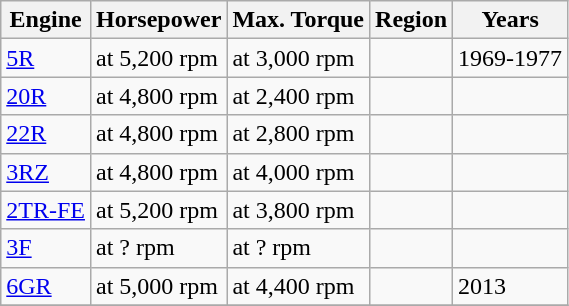<table class="wikitable">
<tr>
<th>Engine</th>
<th>Horsepower</th>
<th>Max. Torque</th>
<th>Region</th>
<th>Years</th>
</tr>
<tr>
<td><a href='#'>5R</a> </td>
<td> at 5,200 rpm</td>
<td> at 3,000 rpm</td>
<td></td>
<td>1969-1977</td>
</tr>
<tr>
<td><a href='#'>20R</a> </td>
<td> at 4,800 rpm</td>
<td> at 2,400 rpm</td>
<td></td>
<td></td>
</tr>
<tr>
<td><a href='#'>22R</a> </td>
<td> at 4,800 rpm</td>
<td> at 2,800 rpm</td>
<td></td>
<td></td>
</tr>
<tr>
<td><a href='#'>3RZ</a> </td>
<td> at 4,800 rpm</td>
<td> at 4,000 rpm</td>
<td></td>
<td></td>
</tr>
<tr>
<td><a href='#'>2TR-FE</a> </td>
<td> at 5,200 rpm</td>
<td> at 3,800 rpm</td>
<td></td>
<td></td>
</tr>
<tr>
<td><a href='#'>3F</a> </td>
<td> at ? rpm</td>
<td> at ? rpm</td>
<td></td>
<td></td>
</tr>
<tr>
<td><a href='#'>6GR</a> </td>
<td> at 5,000 rpm</td>
<td> at 4,400 rpm</td>
<td></td>
<td>2013</td>
</tr>
<tr>
</tr>
</table>
